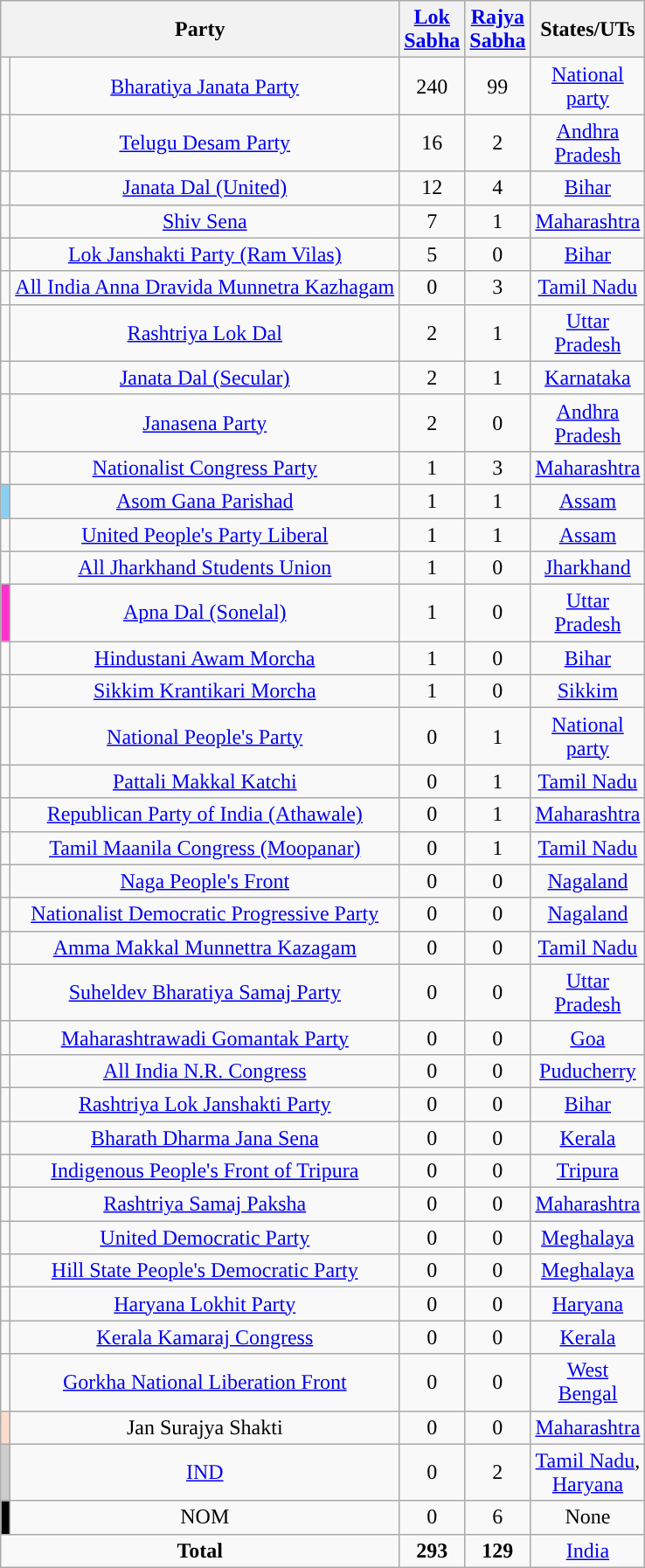<table class="wikitable sortable" style="text-align:center">
<tr>
<th colspan="2" style="width:17px;">Party</th>
<th style="width:17px;"><a href='#'>Lok Sabha</a></th>
<th style="width:17px;"><a href='#'>Rajya Sabha</a></th>
<th style="width:17px;">States/UTs</th>
</tr>
<tr>
<td style="background-color:"></td>
<td><a href='#'>Bharatiya Janata Party</a></td>
<td>240</td>
<td>99</td>
<td><a href='#'>National party</a></td>
</tr>
<tr>
<td style="background-color:"></td>
<td><a href='#'>Telugu Desam Party</a></td>
<td>16</td>
<td>2</td>
<td><a href='#'>Andhra Pradesh</a></td>
</tr>
<tr>
<td style="background-color:"></td>
<td><a href='#'>Janata Dal (United)</a></td>
<td>12</td>
<td>4</td>
<td><a href='#'>Bihar</a></td>
</tr>
<tr>
<td style="background-color:"></td>
<td><a href='#'>Shiv Sena</a></td>
<td>7</td>
<td>1</td>
<td><a href='#'>Maharashtra</a></td>
</tr>
<tr>
<td style="background-color:"></td>
<td><a href='#'>Lok Janshakti Party (Ram Vilas)</a></td>
<td>5</td>
<td>0</td>
<td><a href='#'>Bihar</a></td>
</tr>
<tr>
<td style="background-color:"></td>
<td><a href='#'>All India Anna Dravida Munnetra Kazhagam</a></td>
<td>0</td>
<td>3</td>
<td><a href='#'>Tamil Nadu</a></td>
</tr>
<tr>
<td style="background-color:"></td>
<td><a href='#'>Rashtriya Lok Dal</a></td>
<td>2</td>
<td>1</td>
<td><a href='#'>Uttar Pradesh</a></td>
</tr>
<tr>
<td style="background-color:"></td>
<td><a href='#'>Janata Dal (Secular)</a></td>
<td>2</td>
<td>1</td>
<td><a href='#'>Karnataka</a></td>
</tr>
<tr>
<td style="background-color:"></td>
<td><a href='#'>Janasena Party</a></td>
<td>2</td>
<td>0</td>
<td><a href='#'>Andhra Pradesh</a></td>
</tr>
<tr>
<td style="background-color:"></td>
<td><a href='#'>Nationalist Congress Party</a></td>
<td>1</td>
<td>3</td>
<td><a href='#'>Maharashtra</a></td>
</tr>
<tr>
<td style="background:#89CFF0; color:white;"></td>
<td><a href='#'>Asom Gana Parishad</a></td>
<td>1</td>
<td>1</td>
<td><a href='#'>Assam</a></td>
</tr>
<tr>
<td style="background-color:"></td>
<td><a href='#'>United People's Party Liberal</a></td>
<td>1</td>
<td>1</td>
<td><a href='#'>Assam</a></td>
</tr>
<tr>
<td style="background-color:"></td>
<td><a href='#'>All Jharkhand Students Union</a></td>
<td>1</td>
<td>0</td>
<td><a href='#'>Jharkhand</a></td>
</tr>
<tr>
<td style="background-color:#FF33CC; color:white;"></td>
<td><a href='#'>Apna Dal (Sonelal)</a></td>
<td>1</td>
<td>0</td>
<td><a href='#'>Uttar Pradesh</a></td>
</tr>
<tr>
<td style="background-color:"></td>
<td><a href='#'>Hindustani Awam Morcha</a></td>
<td>1</td>
<td>0</td>
<td><a href='#'>Bihar</a></td>
</tr>
<tr>
<td style="background-color:"></td>
<td><a href='#'>Sikkim Krantikari Morcha</a></td>
<td>1</td>
<td>0</td>
<td><a href='#'>Sikkim</a></td>
</tr>
<tr>
<td style="background-color:"></td>
<td><a href='#'>National People's Party</a></td>
<td>0</td>
<td>1</td>
<td><a href='#'>National party</a></td>
</tr>
<tr>
<td style="background-color:"></td>
<td><a href='#'>Pattali Makkal Katchi</a></td>
<td>0</td>
<td>1</td>
<td><a href='#'>Tamil Nadu</a></td>
</tr>
<tr>
<td style="background-color:"></td>
<td><a href='#'>Republican Party of India (Athawale)</a></td>
<td>0</td>
<td>1</td>
<td><a href='#'>Maharashtra</a></td>
</tr>
<tr>
<td style="background-color:"></td>
<td><a href='#'>Tamil Maanila Congress (Moopanar)</a></td>
<td>0</td>
<td>1</td>
<td><a href='#'>Tamil Nadu</a></td>
</tr>
<tr>
<td style="background-color:"></td>
<td><a href='#'>Naga People's Front</a></td>
<td>0</td>
<td>0</td>
<td><a href='#'>Nagaland</a></td>
</tr>
<tr>
<td style="background-color:"></td>
<td><a href='#'>Nationalist Democratic Progressive Party</a></td>
<td>0</td>
<td>0</td>
<td><a href='#'>Nagaland</a></td>
</tr>
<tr>
<td style="background-color:"></td>
<td><a href='#'>Amma Makkal Munnettra Kazagam</a></td>
<td>0</td>
<td>0</td>
<td><a href='#'>Tamil Nadu</a></td>
</tr>
<tr>
<td style="background-color:"></td>
<td><a href='#'>Suheldev Bharatiya Samaj Party</a></td>
<td>0</td>
<td>0</td>
<td><a href='#'>Uttar Pradesh</a></td>
</tr>
<tr>
<td style="background-color:"></td>
<td><a href='#'>Maharashtrawadi Gomantak Party</a></td>
<td>0</td>
<td>0</td>
<td><a href='#'>Goa</a></td>
</tr>
<tr>
<td style="background-color:"></td>
<td><a href='#'>All India N.R. Congress</a></td>
<td>0</td>
<td>0</td>
<td><a href='#'>Puducherry</a></td>
</tr>
<tr>
<td style="background-color:"></td>
<td><a href='#'>Rashtriya Lok Janshakti Party</a></td>
<td>0</td>
<td>0</td>
<td><a href='#'>Bihar</a></td>
</tr>
<tr>
<td style="background-color:"></td>
<td><a href='#'>Bharath Dharma Jana Sena</a></td>
<td>0</td>
<td>0</td>
<td><a href='#'>Kerala</a></td>
</tr>
<tr>
<td style="background-color:"></td>
<td><a href='#'>Indigenous People's Front of Tripura</a></td>
<td>0</td>
<td>0</td>
<td><a href='#'>Tripura</a></td>
</tr>
<tr>
<td style="background-color:"></td>
<td><a href='#'>Rashtriya Samaj Paksha</a></td>
<td>0</td>
<td>0</td>
<td><a href='#'>Maharashtra</a></td>
</tr>
<tr>
<td style="background-color:"></td>
<td><a href='#'>United Democratic Party</a></td>
<td>0</td>
<td>0</td>
<td><a href='#'>Meghalaya</a></td>
</tr>
<tr>
<td style="background-color:"></td>
<td><a href='#'>Hill State People's Democratic Party</a></td>
<td>0</td>
<td>0</td>
<td><a href='#'>Meghalaya</a></td>
</tr>
<tr>
<td style="background-color:"></td>
<td><a href='#'>Haryana Lokhit Party</a></td>
<td>0</td>
<td>0</td>
<td><a href='#'>Haryana</a></td>
</tr>
<tr>
<td style="background-color:"></td>
<td><a href='#'>Kerala Kamaraj Congress</a></td>
<td>0</td>
<td>0</td>
<td><a href='#'>Kerala</a></td>
</tr>
<tr>
<td style="background-color:"></td>
<td><a href='#'>Gorkha National Liberation Front</a></td>
<td>0</td>
<td>0</td>
<td><a href='#'>West Bengal</a></td>
</tr>
<tr>
<td bgcolor=FEDCCC color:white;"></td>
<td>Jan Surajya Shakti</td>
<td>0</td>
<td>0</td>
<td><a href='#'>Maharashtra</a></td>
</tr>
<tr>
<td style="background-color:#CDCDCD;  color:white;"></td>
<td><a href='#'>IND</a></td>
<td>0</td>
<td>2</td>
<td><a href='#'>Tamil Nadu</a>, <a href='#'>Haryana</a></td>
</tr>
<tr>
<td style="background-color:#000000;  color:white;"></td>
<td>NOM</td>
<td>0</td>
<td>6</td>
<td>None</td>
</tr>
<tr>
<td colspan="2;" color:white;"><strong>Total</strong></td>
<td style="text-align: center;"><strong>293</strong></td>
<td style="text-align: center;"><strong>129</strong></td>
<td><a href='#'>India</a></td>
</tr>
</table>
